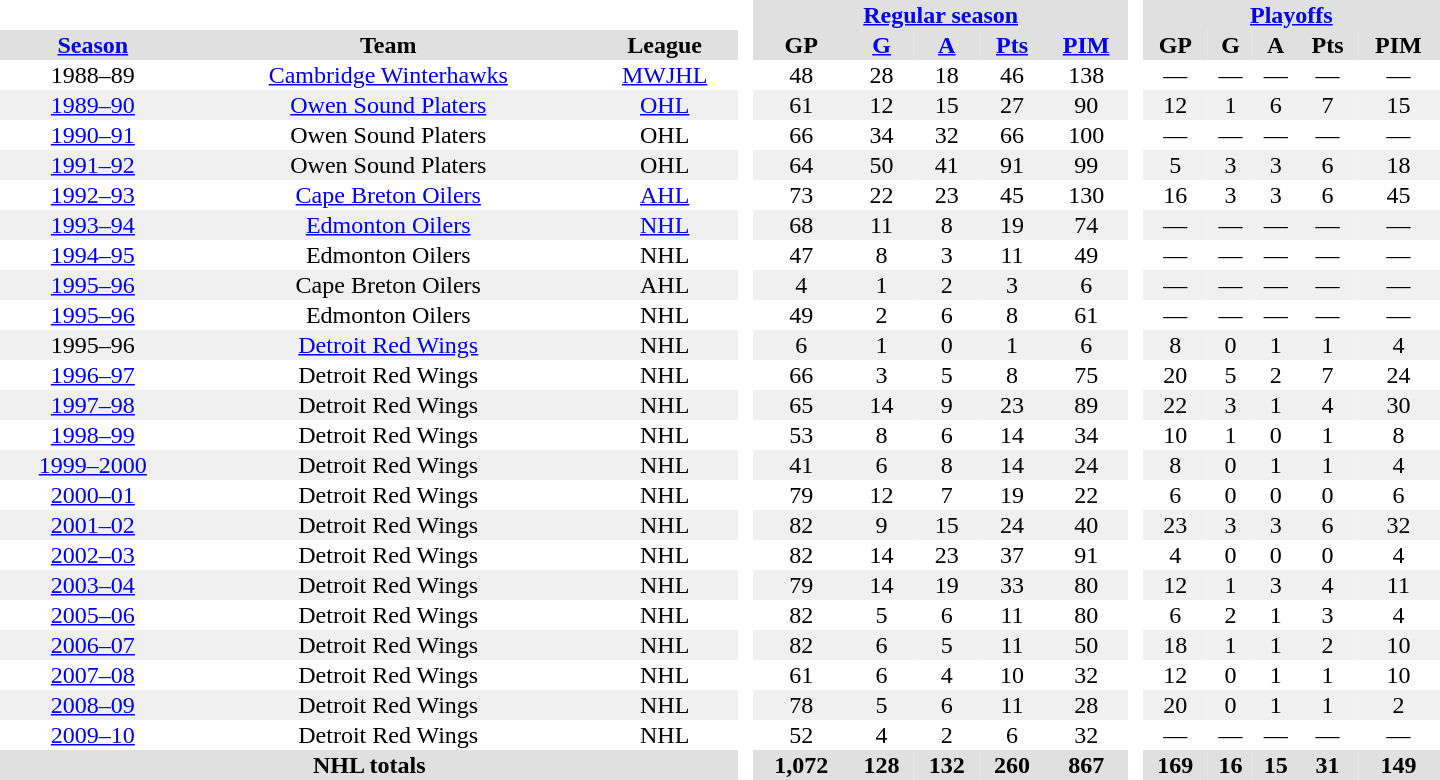<table border="0" cellpadding="1" cellspacing="0" style="text-align:center; width:60em">
<tr bgcolor="#e0e0e0">
<th colspan="3" bgcolor="#ffffff"> </th>
<th rowspan="99" bgcolor="#ffffff"> </th>
<th colspan="5"><a href='#'>Regular season</a></th>
<th rowspan="99" bgcolor="#ffffff"> </th>
<th colspan="5"><a href='#'>Playoffs</a></th>
</tr>
<tr bgcolor="#e0e0e0">
<th><a href='#'>Season</a></th>
<th>Team</th>
<th>League</th>
<th>GP</th>
<th><a href='#'>G</a></th>
<th><a href='#'>A</a></th>
<th><a href='#'>Pts</a></th>
<th><a href='#'>PIM</a></th>
<th>GP</th>
<th>G</th>
<th>A</th>
<th>Pts</th>
<th>PIM</th>
</tr>
<tr>
<td>1988–89</td>
<td><a href='#'>Cambridge Winterhawks</a></td>
<td><a href='#'>MWJHL</a></td>
<td>48</td>
<td>28</td>
<td>18</td>
<td>46</td>
<td>138</td>
<td>—</td>
<td>—</td>
<td>—</td>
<td>—</td>
<td>—</td>
</tr>
<tr bgcolor="#f0f0f0">
<td><a href='#'>1989–90</a></td>
<td><a href='#'>Owen Sound Platers</a></td>
<td><a href='#'>OHL</a></td>
<td>61</td>
<td>12</td>
<td>15</td>
<td>27</td>
<td>90</td>
<td>12</td>
<td>1</td>
<td>6</td>
<td>7</td>
<td>15</td>
</tr>
<tr>
<td><a href='#'>1990–91</a></td>
<td>Owen Sound Platers</td>
<td>OHL</td>
<td>66</td>
<td>34</td>
<td>32</td>
<td>66</td>
<td>100</td>
<td>—</td>
<td>—</td>
<td>—</td>
<td>—</td>
<td>—</td>
</tr>
<tr bgcolor="#f0f0f0">
<td><a href='#'>1991–92</a></td>
<td>Owen Sound Platers</td>
<td>OHL</td>
<td>64</td>
<td>50</td>
<td>41</td>
<td>91</td>
<td>99</td>
<td>5</td>
<td>3</td>
<td>3</td>
<td>6</td>
<td>18</td>
</tr>
<tr>
<td><a href='#'>1992–93</a></td>
<td><a href='#'>Cape Breton Oilers</a></td>
<td><a href='#'>AHL</a></td>
<td>73</td>
<td>22</td>
<td>23</td>
<td>45</td>
<td>130</td>
<td>16</td>
<td>3</td>
<td>3</td>
<td>6</td>
<td>45</td>
</tr>
<tr bgcolor="#f0f0f0">
<td><a href='#'>1993–94</a></td>
<td><a href='#'>Edmonton Oilers</a></td>
<td><a href='#'>NHL</a></td>
<td>68</td>
<td>11</td>
<td>8</td>
<td>19</td>
<td>74</td>
<td>—</td>
<td>—</td>
<td>—</td>
<td>—</td>
<td>—</td>
</tr>
<tr>
<td><a href='#'>1994–95</a></td>
<td>Edmonton Oilers</td>
<td>NHL</td>
<td>47</td>
<td>8</td>
<td>3</td>
<td>11</td>
<td>49</td>
<td>—</td>
<td>—</td>
<td>—</td>
<td>—</td>
<td>—</td>
</tr>
<tr bgcolor="#f0f0f0">
<td><a href='#'>1995–96</a></td>
<td>Cape Breton Oilers</td>
<td>AHL</td>
<td>4</td>
<td>1</td>
<td>2</td>
<td>3</td>
<td>6</td>
<td>—</td>
<td>—</td>
<td>—</td>
<td>—</td>
<td>—</td>
</tr>
<tr>
<td><a href='#'>1995–96</a></td>
<td>Edmonton Oilers</td>
<td>NHL</td>
<td>49</td>
<td>2</td>
<td>6</td>
<td>8</td>
<td>61</td>
<td>—</td>
<td>—</td>
<td>—</td>
<td>—</td>
<td>—</td>
</tr>
<tr bgcolor="#f0f0f0">
<td>1995–96</td>
<td><a href='#'>Detroit Red Wings</a></td>
<td>NHL</td>
<td>6</td>
<td>1</td>
<td>0</td>
<td>1</td>
<td>6</td>
<td>8</td>
<td>0</td>
<td>1</td>
<td>1</td>
<td>4</td>
</tr>
<tr>
<td><a href='#'>1996–97</a></td>
<td>Detroit Red Wings</td>
<td>NHL</td>
<td>66</td>
<td>3</td>
<td>5</td>
<td>8</td>
<td>75</td>
<td>20</td>
<td>5</td>
<td>2</td>
<td>7</td>
<td>24</td>
</tr>
<tr bgcolor="#f0f0f0">
<td><a href='#'>1997–98</a></td>
<td>Detroit Red Wings</td>
<td>NHL</td>
<td>65</td>
<td>14</td>
<td>9</td>
<td>23</td>
<td>89</td>
<td>22</td>
<td>3</td>
<td>1</td>
<td>4</td>
<td>30</td>
</tr>
<tr>
<td><a href='#'>1998–99</a></td>
<td>Detroit Red Wings</td>
<td>NHL</td>
<td>53</td>
<td>8</td>
<td>6</td>
<td>14</td>
<td>34</td>
<td>10</td>
<td>1</td>
<td>0</td>
<td>1</td>
<td>8</td>
</tr>
<tr bgcolor="#f0f0f0">
<td><a href='#'>1999–2000</a></td>
<td>Detroit Red Wings</td>
<td>NHL</td>
<td>41</td>
<td>6</td>
<td>8</td>
<td>14</td>
<td>24</td>
<td>8</td>
<td>0</td>
<td>1</td>
<td>1</td>
<td>4</td>
</tr>
<tr>
<td><a href='#'>2000–01</a></td>
<td>Detroit Red Wings</td>
<td>NHL</td>
<td>79</td>
<td>12</td>
<td>7</td>
<td>19</td>
<td>22</td>
<td>6</td>
<td>0</td>
<td>0</td>
<td>0</td>
<td>6</td>
</tr>
<tr bgcolor="#f0f0f0">
<td><a href='#'>2001–02</a></td>
<td>Detroit Red Wings</td>
<td>NHL</td>
<td>82</td>
<td>9</td>
<td>15</td>
<td>24</td>
<td>40</td>
<td>23</td>
<td>3</td>
<td>3</td>
<td>6</td>
<td>32</td>
</tr>
<tr>
<td><a href='#'>2002–03</a></td>
<td>Detroit Red Wings</td>
<td>NHL</td>
<td>82</td>
<td>14</td>
<td>23</td>
<td>37</td>
<td>91</td>
<td>4</td>
<td>0</td>
<td>0</td>
<td>0</td>
<td>4</td>
</tr>
<tr bgcolor="#f0f0f0">
<td><a href='#'>2003–04</a></td>
<td>Detroit Red Wings</td>
<td>NHL</td>
<td>79</td>
<td>14</td>
<td>19</td>
<td>33</td>
<td>80</td>
<td>12</td>
<td>1</td>
<td>3</td>
<td>4</td>
<td>11</td>
</tr>
<tr>
<td><a href='#'>2005–06</a></td>
<td>Detroit Red Wings</td>
<td>NHL</td>
<td>82</td>
<td>5</td>
<td>6</td>
<td>11</td>
<td>80</td>
<td>6</td>
<td>2</td>
<td>1</td>
<td>3</td>
<td>4</td>
</tr>
<tr bgcolor="#f0f0f0">
<td><a href='#'>2006–07</a></td>
<td>Detroit Red Wings</td>
<td>NHL</td>
<td>82</td>
<td>6</td>
<td>5</td>
<td>11</td>
<td>50</td>
<td>18</td>
<td>1</td>
<td>1</td>
<td>2</td>
<td>10</td>
</tr>
<tr>
<td><a href='#'>2007–08</a></td>
<td>Detroit Red Wings</td>
<td>NHL</td>
<td>61</td>
<td>6</td>
<td>4</td>
<td>10</td>
<td>32</td>
<td>12</td>
<td>0</td>
<td>1</td>
<td>1</td>
<td>10</td>
</tr>
<tr bgcolor="#f0f0f0">
<td><a href='#'>2008–09</a></td>
<td>Detroit Red Wings</td>
<td>NHL</td>
<td>78</td>
<td>5</td>
<td>6</td>
<td>11</td>
<td>28</td>
<td>20</td>
<td>0</td>
<td>1</td>
<td>1</td>
<td>2</td>
</tr>
<tr>
<td><a href='#'>2009–10</a></td>
<td>Detroit Red Wings</td>
<td>NHL</td>
<td>52</td>
<td>4</td>
<td>2</td>
<td>6</td>
<td>32</td>
<td>—</td>
<td>—</td>
<td>—</td>
<td>—</td>
<td>—</td>
</tr>
<tr bgcolor="#e0e0e0">
<th colspan="3">NHL totals</th>
<th>1,072</th>
<th>128</th>
<th>132</th>
<th>260</th>
<th>867</th>
<th>169</th>
<th>16</th>
<th>15</th>
<th>31</th>
<th>149</th>
</tr>
</table>
